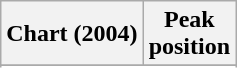<table class="wikitable sortable plainrowheaders">
<tr>
<th scope="col">Chart (2004)</th>
<th scope="col">Peak<br>position</th>
</tr>
<tr>
</tr>
<tr>
</tr>
</table>
